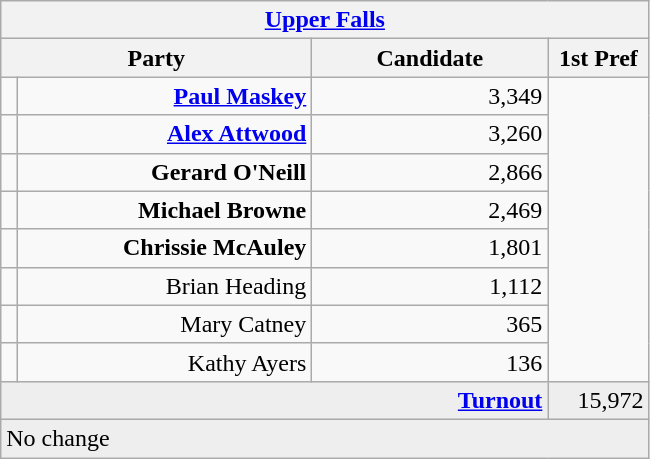<table class="wikitable">
<tr>
<th colspan="4" align="center"><a href='#'>Upper Falls</a></th>
</tr>
<tr>
<th colspan="2" align="center" width=200>Party</th>
<th width=150>Candidate</th>
<th width=60>1st Pref</th>
</tr>
<tr>
<td></td>
<td align="right"><strong><a href='#'>Paul Maskey</a></strong></td>
<td align="right">3,349</td>
</tr>
<tr>
<td></td>
<td align="right"><strong><a href='#'>Alex Attwood</a></strong></td>
<td align="right">3,260</td>
</tr>
<tr>
<td></td>
<td align="right"><strong>Gerard O'Neill</strong></td>
<td align="right">2,866</td>
</tr>
<tr>
<td></td>
<td align="right"><strong>Michael Browne</strong></td>
<td align="right">2,469</td>
</tr>
<tr>
<td></td>
<td align="right"><strong>Chrissie McAuley</strong></td>
<td align="right">1,801</td>
</tr>
<tr>
<td></td>
<td align="right">Brian Heading</td>
<td align="right">1,112</td>
</tr>
<tr>
<td></td>
<td align="right">Mary Catney</td>
<td align="right">365</td>
</tr>
<tr>
<td></td>
<td align="right">Kathy Ayers</td>
<td align="right">136</td>
</tr>
<tr bgcolor="EEEEEE">
<td colspan=3 align="right"><strong><a href='#'>Turnout</a></strong></td>
<td align="right">15,972</td>
</tr>
<tr bgcolor="EEEEEE">
<td colspan=4>No change</td>
</tr>
</table>
